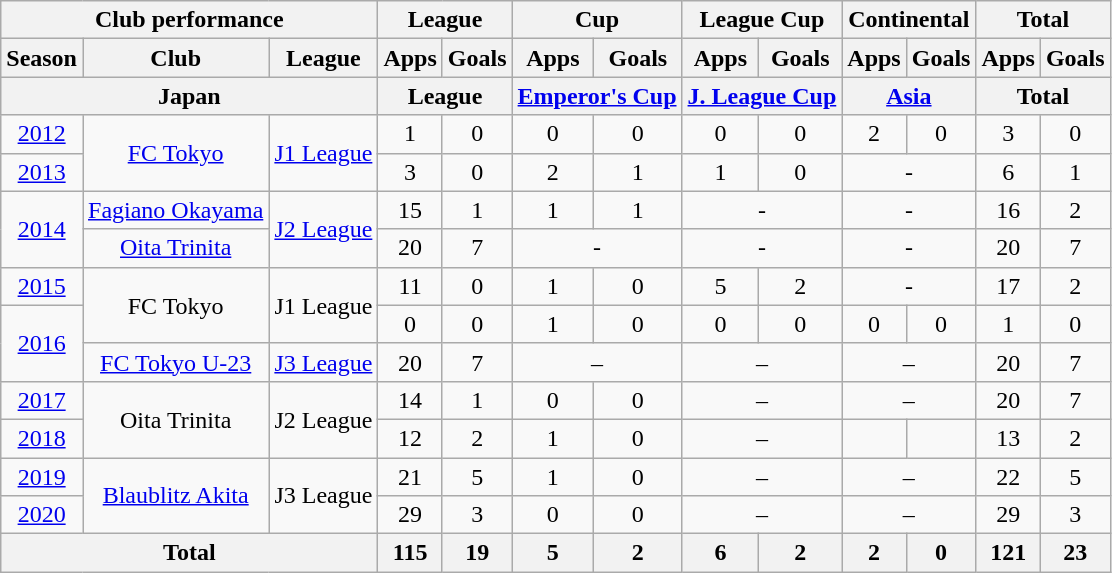<table class="wikitable" style="text-align:center;">
<tr>
<th colspan=3>Club performance</th>
<th colspan=2>League</th>
<th colspan=2>Cup</th>
<th colspan=2>League Cup</th>
<th colspan=2>Continental</th>
<th colspan=2>Total</th>
</tr>
<tr>
<th>Season</th>
<th>Club</th>
<th>League</th>
<th>Apps</th>
<th>Goals</th>
<th>Apps</th>
<th>Goals</th>
<th>Apps</th>
<th>Goals</th>
<th>Apps</th>
<th>Goals</th>
<th>Apps</th>
<th>Goals</th>
</tr>
<tr>
<th colspan=3>Japan</th>
<th colspan=2>League</th>
<th colspan=2><a href='#'>Emperor's Cup</a></th>
<th colspan=2><a href='#'>J. League Cup</a></th>
<th colspan=2><a href='#'>Asia</a></th>
<th colspan=2>Total</th>
</tr>
<tr>
<td><a href='#'>2012</a></td>
<td rowspan=2><a href='#'>FC Tokyo</a></td>
<td rowspan="2"><a href='#'>J1 League</a></td>
<td>1</td>
<td>0</td>
<td>0</td>
<td>0</td>
<td>0</td>
<td>0</td>
<td>2</td>
<td>0</td>
<td>3</td>
<td>0</td>
</tr>
<tr>
<td><a href='#'>2013</a></td>
<td>3</td>
<td>0</td>
<td>2</td>
<td>1</td>
<td>1</td>
<td>0</td>
<td colspan="2">-</td>
<td>6</td>
<td>1</td>
</tr>
<tr>
<td rowspan=2><a href='#'>2014</a></td>
<td><a href='#'>Fagiano Okayama</a></td>
<td rowspan="2"><a href='#'>J2 League</a></td>
<td>15</td>
<td>1</td>
<td>1</td>
<td>1</td>
<td colspan="2">-</td>
<td colspan="2">-</td>
<td>16</td>
<td>2</td>
</tr>
<tr>
<td><a href='#'>Oita Trinita</a></td>
<td>20</td>
<td>7</td>
<td colspan="2">-</td>
<td colspan="2">-</td>
<td colspan="2">-</td>
<td>20</td>
<td>7</td>
</tr>
<tr>
<td><a href='#'>2015</a></td>
<td rowspan="2">FC Tokyo</td>
<td rowspan="2">J1 League</td>
<td>11</td>
<td>0</td>
<td>1</td>
<td>0</td>
<td>5</td>
<td>2</td>
<td colspan="2">-</td>
<td>17</td>
<td>2</td>
</tr>
<tr>
<td rowspan="2"><a href='#'>2016</a></td>
<td>0</td>
<td>0</td>
<td>1</td>
<td>0</td>
<td>0</td>
<td>0</td>
<td>0</td>
<td>0</td>
<td>1</td>
<td>0</td>
</tr>
<tr>
<td><a href='#'>FC Tokyo U-23</a></td>
<td><a href='#'>J3 League</a></td>
<td>20</td>
<td>7</td>
<td colspan="2">–</td>
<td colspan="2">–</td>
<td colspan="2">–</td>
<td>20</td>
<td>7</td>
</tr>
<tr>
<td><a href='#'>2017</a></td>
<td rowspan="2">Oita Trinita</td>
<td rowspan="2">J2 League</td>
<td>14</td>
<td>1</td>
<td>0</td>
<td>0</td>
<td colspan="2">–</td>
<td colspan="2">–</td>
<td>20</td>
<td>7</td>
</tr>
<tr>
<td><a href='#'>2018</a></td>
<td>12</td>
<td>2</td>
<td>1</td>
<td>0</td>
<td colspan="2">–</td>
<td></td>
<td></td>
<td>13</td>
<td>2</td>
</tr>
<tr>
<td><a href='#'>2019</a></td>
<td rowspan="2"><a href='#'>Blaublitz Akita</a></td>
<td rowspan="2">J3 League</td>
<td>21</td>
<td>5</td>
<td>1</td>
<td>0</td>
<td colspan="2">–</td>
<td colspan="2">–</td>
<td>22</td>
<td>5</td>
</tr>
<tr>
<td><a href='#'>2020</a></td>
<td>29</td>
<td>3</td>
<td>0</td>
<td>0</td>
<td colspan="2">–</td>
<td colspan="2">–</td>
<td>29</td>
<td>3</td>
</tr>
<tr>
<th colspan=3>Total</th>
<th>115</th>
<th>19</th>
<th>5</th>
<th>2</th>
<th>6</th>
<th>2</th>
<th>2</th>
<th>0</th>
<th>121</th>
<th>23</th>
</tr>
</table>
